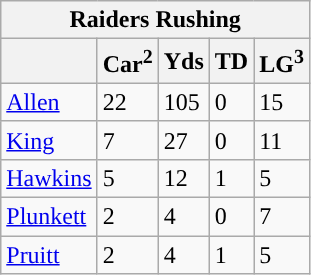<table class="wikitable">
<tr>
<th colspan="5">Raiders Rushing</th>
</tr>
<tr>
<th></th>
<th>Car<sup>2</sup></th>
<th>Yds</th>
<th>TD</th>
<th>LG<sup>3</sup></th>
</tr>
<tr>
<td><a href='#'>Allen</a></td>
<td>22</td>
<td>105</td>
<td>0</td>
<td>15</td>
</tr>
<tr>
<td><a href='#'>King</a></td>
<td>7</td>
<td>27</td>
<td>0</td>
<td>11</td>
</tr>
<tr>
<td><a href='#'>Hawkins</a></td>
<td>5</td>
<td>12</td>
<td>1</td>
<td>5</td>
</tr>
<tr>
<td><a href='#'>Plunkett</a></td>
<td>2</td>
<td>4</td>
<td>0</td>
<td>7</td>
</tr>
<tr>
<td><a href='#'>Pruitt</a></td>
<td>2</td>
<td>4</td>
<td>1</td>
<td>5</td>
</tr>
</table>
